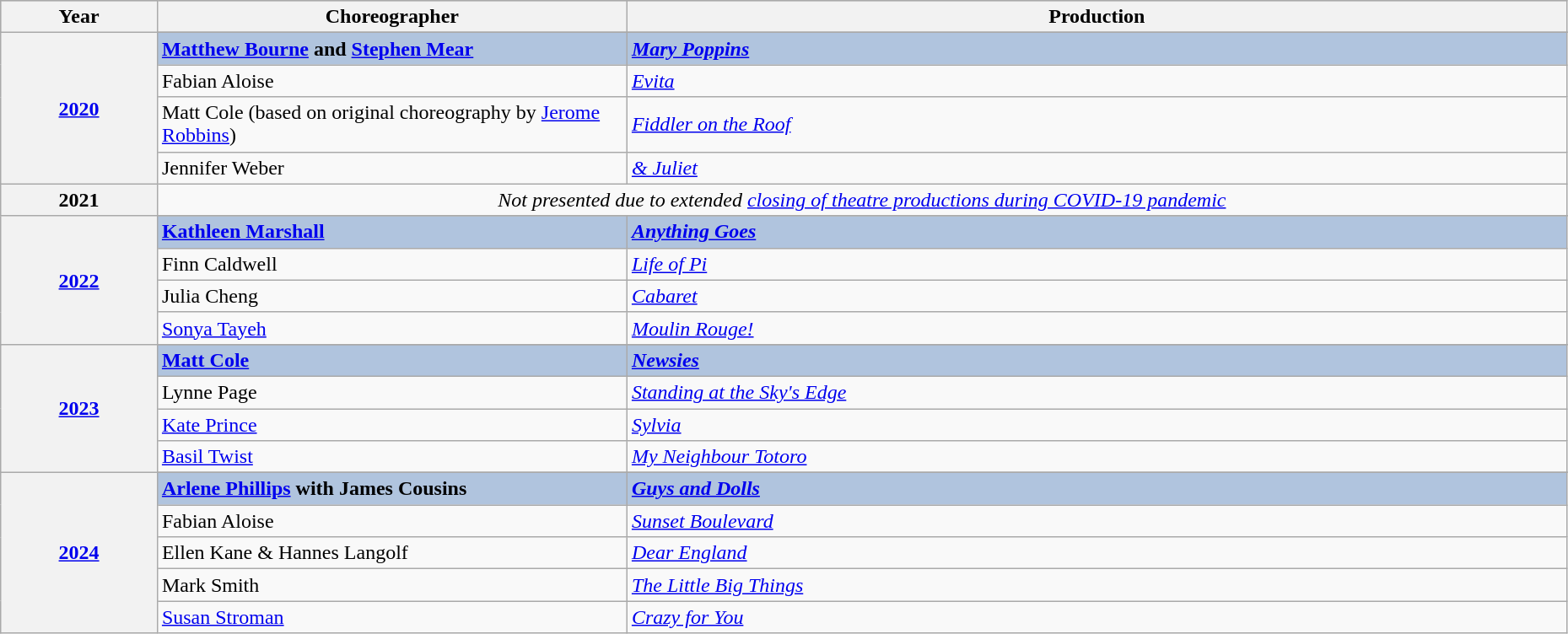<table class="wikitable" style="width:98%;">
<tr style="background:#bebebe;">
<th style="width:10%;">Year</th>
<th style="width:30%;">Choreographer</th>
<th style="width:60%;">Production</th>
</tr>
<tr>
<th rowspan="5" align="center"><a href='#'>2020</a></th>
</tr>
<tr style="background:#B0C4DE">
<td><strong><a href='#'>Matthew Bourne</a> and <a href='#'>Stephen Mear</a></strong></td>
<td><strong><em><a href='#'><em>Mary Poppins</em></a></em></strong></td>
</tr>
<tr>
<td>Fabian Aloise</td>
<td><a href='#'><em>Evita</em></a></td>
</tr>
<tr>
<td>Matt Cole (based on original choreography by <a href='#'>Jerome Robbins</a>)</td>
<td><em><a href='#'>Fiddler on the Roof</a></em></td>
</tr>
<tr>
<td>Jennifer Weber</td>
<td><em><a href='#'>& Juliet</a></em></td>
</tr>
<tr>
<th align="center">2021</th>
<td colspan=2 align="center"><em>Not presented due to extended <a href='#'>closing of theatre productions during COVID-19 pandemic</a></em></td>
</tr>
<tr>
<th rowspan="5"><a href='#'>2022</a></th>
</tr>
<tr style="background:#B0C4DE">
<td><strong><a href='#'>Kathleen Marshall</a></strong></td>
<td><strong><em><a href='#'>Anything Goes</a></em></strong></td>
</tr>
<tr>
<td>Finn Caldwell</td>
<td><em><a href='#'>Life of Pi</a></em></td>
</tr>
<tr>
<td>Julia Cheng</td>
<td><em><a href='#'>Cabaret</a></em></td>
</tr>
<tr>
<td><a href='#'>Sonya Tayeh</a></td>
<td><em><a href='#'>Moulin Rouge!</a></em></td>
</tr>
<tr>
<th rowspan=5><a href='#'>2023</a></th>
</tr>
<tr style="background:#B0C4DE">
<td><strong><a href='#'>Matt Cole</a></strong></td>
<td><strong><em><a href='#'>Newsies</a></em></strong></td>
</tr>
<tr>
<td>Lynne Page</td>
<td><em><a href='#'>Standing at the Sky's Edge</a></em></td>
</tr>
<tr>
<td><a href='#'>Kate Prince</a></td>
<td><em><a href='#'>Sylvia</a></em></td>
</tr>
<tr>
<td><a href='#'>Basil Twist</a></td>
<td><em><a href='#'>My Neighbour Totoro</a></em></td>
</tr>
<tr>
<th rowspan="7"><a href='#'>2024</a></th>
</tr>
<tr style="background:#B0C4DE">
<td><strong><a href='#'>Arlene Phillips</a> with James Cousins</strong></td>
<td><strong><em><a href='#'>Guys and Dolls</a></em></strong></td>
</tr>
<tr>
<td>Fabian Aloise</td>
<td><em><a href='#'>Sunset Boulevard</a></em></td>
</tr>
<tr>
<td>Ellen Kane & Hannes Langolf</td>
<td><em><a href='#'>Dear England</a></em></td>
</tr>
<tr>
<td>Mark Smith</td>
<td><em><a href='#'>The Little Big Things</a></em></td>
</tr>
<tr>
<td><a href='#'>Susan Stroman</a></td>
<td><em><a href='#'>Crazy for You</a></em></td>
</tr>
</table>
